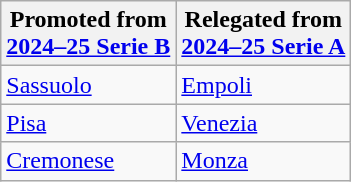<table class="wikitable">
<tr>
<th>Promoted from<br><a href='#'>2024–25 Serie B</a></th>
<th>Relegated from<br><a href='#'>2024–25 Serie A</a></th>
</tr>
<tr>
<td><a href='#'>Sassuolo</a></td>
<td><a href='#'>Empoli</a></td>
</tr>
<tr>
<td><a href='#'>Pisa</a></td>
<td><a href='#'>Venezia</a></td>
</tr>
<tr>
<td><a href='#'>Cremonese</a></td>
<td><a href='#'>Monza</a></td>
</tr>
</table>
